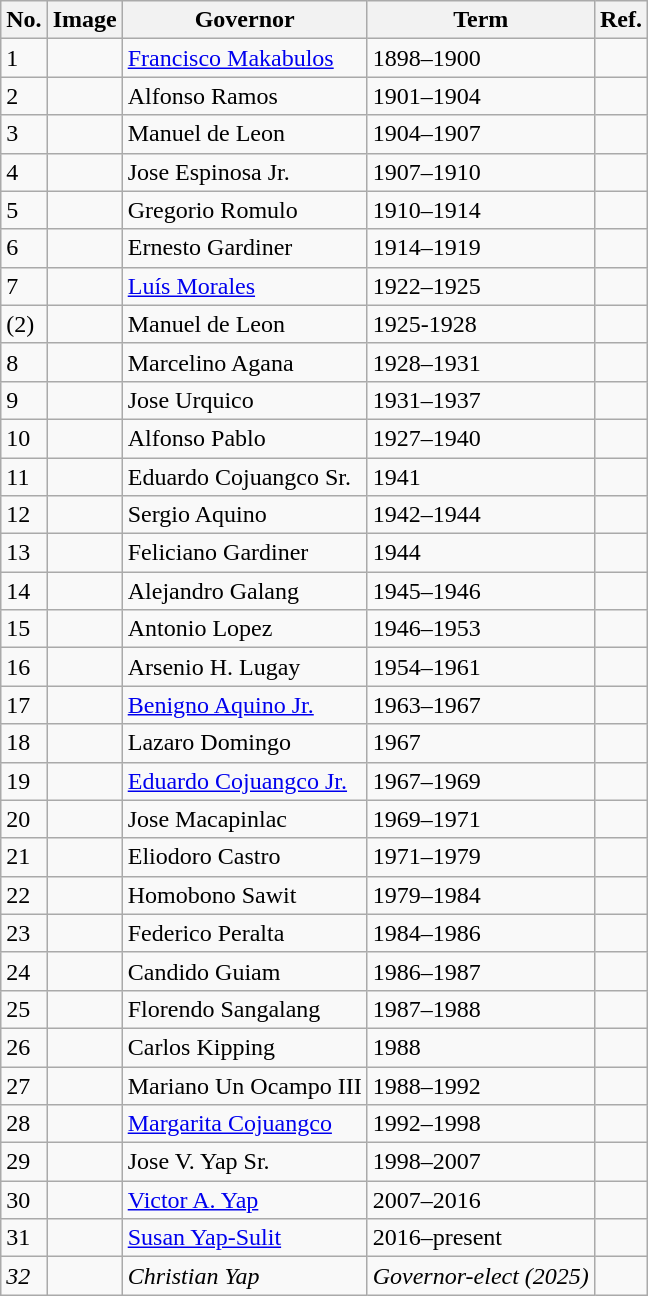<table class= "wikitable" border = "1">
<tr>
<th>No.</th>
<th>Image</th>
<th>Governor</th>
<th>Term</th>
<th>Ref.</th>
</tr>
<tr>
<td>1</td>
<td></td>
<td><a href='#'>Francisco Makabulos</a></td>
<td>1898–1900</td>
<td></td>
</tr>
<tr>
<td>2</td>
<td></td>
<td>Alfonso Ramos</td>
<td>1901–1904</td>
<td></td>
</tr>
<tr>
<td>3</td>
<td></td>
<td>Manuel de Leon</td>
<td>1904–1907</td>
<td></td>
</tr>
<tr>
<td>4</td>
<td></td>
<td>Jose Espinosa Jr.</td>
<td>1907–1910</td>
<td></td>
</tr>
<tr>
<td>5</td>
<td></td>
<td>Gregorio Romulo</td>
<td>1910–1914</td>
<td></td>
</tr>
<tr>
<td>6</td>
<td></td>
<td>Ernesto Gardiner</td>
<td>1914–1919</td>
<td></td>
</tr>
<tr>
<td>7</td>
<td></td>
<td><a href='#'>Luís Morales</a></td>
<td>1922–1925</td>
<td></td>
</tr>
<tr>
<td>(2)</td>
<td></td>
<td>Manuel de Leon</td>
<td>1925-1928</td>
<td></td>
</tr>
<tr>
<td>8</td>
<td></td>
<td>Marcelino Agana</td>
<td>1928–1931</td>
<td></td>
</tr>
<tr>
<td>9</td>
<td></td>
<td>Jose Urquico</td>
<td>1931–1937</td>
<td></td>
</tr>
<tr>
<td>10</td>
<td></td>
<td>Alfonso Pablo</td>
<td>1927–1940</td>
<td></td>
</tr>
<tr>
<td>11</td>
<td></td>
<td>Eduardo Cojuangco Sr.</td>
<td>1941</td>
<td></td>
</tr>
<tr>
<td>12</td>
<td></td>
<td>Sergio Aquino</td>
<td>1942–1944</td>
<td></td>
</tr>
<tr>
<td>13</td>
<td></td>
<td>Feliciano Gardiner</td>
<td>1944</td>
<td></td>
</tr>
<tr>
<td>14</td>
<td></td>
<td>Alejandro Galang</td>
<td>1945–1946</td>
<td></td>
</tr>
<tr>
<td>15</td>
<td></td>
<td>Antonio Lopez</td>
<td>1946–1953</td>
<td></td>
</tr>
<tr>
<td>16</td>
<td></td>
<td>Arsenio H. Lugay</td>
<td>1954–1961</td>
<td></td>
</tr>
<tr>
<td>17</td>
<td></td>
<td><a href='#'>Benigno Aquino Jr.</a></td>
<td>1963–1967</td>
<td></td>
</tr>
<tr>
<td>18</td>
<td></td>
<td>Lazaro Domingo</td>
<td>1967</td>
<td></td>
</tr>
<tr>
<td>19</td>
<td></td>
<td><a href='#'>Eduardo Cojuangco Jr.</a></td>
<td>1967–1969</td>
<td></td>
</tr>
<tr>
<td>20</td>
<td></td>
<td>Jose Macapinlac</td>
<td>1969–1971</td>
<td></td>
</tr>
<tr>
<td>21</td>
<td></td>
<td>Eliodoro Castro</td>
<td>1971–1979</td>
<td></td>
</tr>
<tr>
<td>22</td>
<td></td>
<td>Homobono Sawit</td>
<td>1979–1984</td>
<td></td>
</tr>
<tr>
<td>23</td>
<td></td>
<td>Federico Peralta</td>
<td>1984–1986</td>
<td></td>
</tr>
<tr>
<td>24</td>
<td></td>
<td>Candido Guiam</td>
<td>1986–1987</td>
<td></td>
</tr>
<tr>
<td>25</td>
<td></td>
<td>Florendo Sangalang</td>
<td>1987–1988</td>
<td></td>
</tr>
<tr>
<td>26</td>
<td></td>
<td>Carlos Kipping</td>
<td>1988</td>
<td></td>
</tr>
<tr>
<td>27</td>
<td></td>
<td>Mariano Un Ocampo III</td>
<td>1988–1992</td>
<td></td>
</tr>
<tr>
<td>28</td>
<td></td>
<td><a href='#'>Margarita Cojuangco</a></td>
<td>1992–1998</td>
<td></td>
</tr>
<tr>
<td>29</td>
<td></td>
<td>Jose V. Yap Sr.</td>
<td>1998–2007</td>
<td></td>
</tr>
<tr>
<td>30</td>
<td></td>
<td><a href='#'>Victor A. Yap</a></td>
<td>2007–2016</td>
<td></td>
</tr>
<tr>
<td>31</td>
<td></td>
<td><a href='#'>Susan Yap-Sulit</a></td>
<td>2016–present</td>
<td></td>
</tr>
<tr>
<td><em>32</em></td>
<td></td>
<td><em>Christian Yap</em></td>
<td><em>Governor-elect (2025)</em></td>
<td></td>
</tr>
</table>
